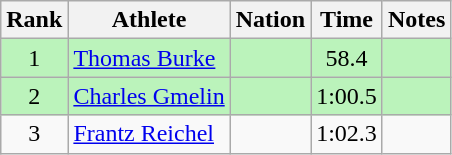<table class="wikitable sortable" style="text-align:center">
<tr>
<th>Rank</th>
<th>Athlete</th>
<th>Nation</th>
<th>Time</th>
<th>Notes</th>
</tr>
<tr style="background:#bbf3bb;">
<td>1</td>
<td align=left><a href='#'>Thomas Burke</a></td>
<td align=left></td>
<td>58.4</td>
<td></td>
</tr>
<tr style="background:#bbf3bb;">
<td>2</td>
<td align=left><a href='#'>Charles Gmelin</a></td>
<td align=left></td>
<td data-sort-value=60.5>1:00.5</td>
<td></td>
</tr>
<tr>
<td>3</td>
<td align=left><a href='#'>Frantz Reichel</a></td>
<td align=left></td>
<td data-sort-value=62.3>1:02.3</td>
<td></td>
</tr>
</table>
